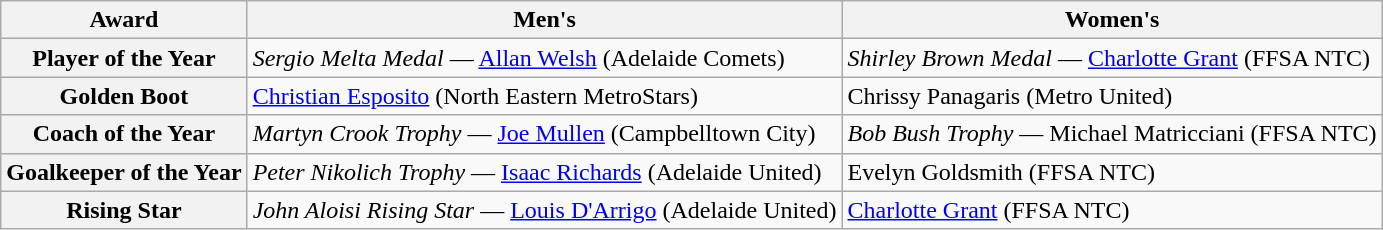<table class="wikitable">
<tr>
<th>Award</th>
<th>Men's</th>
<th>Women's</th>
</tr>
<tr>
<th>Player of the Year</th>
<td><em>Sergio Melta Medal</em> — <a href='#'>Allan Welsh</a> (Adelaide Comets)</td>
<td><em>Shirley Brown Medal</em> — <a href='#'>Charlotte Grant</a> (FFSA NTC)</td>
</tr>
<tr>
<th>Golden Boot</th>
<td><a href='#'>Christian Esposito</a> (North Eastern MetroStars)</td>
<td>Chrissy Panagaris (Metro United)</td>
</tr>
<tr>
<th>Coach of the Year</th>
<td><em>Martyn Crook Trophy</em> — <a href='#'>Joe Mullen</a> (Campbelltown City)</td>
<td><em>Bob Bush Trophy</em> — Michael Matricciani (FFSA NTC)</td>
</tr>
<tr>
<th>Goalkeeper of the Year</th>
<td><em>Peter Nikolich Trophy</em> — <a href='#'>Isaac Richards</a> (Adelaide United)</td>
<td>Evelyn Goldsmith (FFSA NTC)</td>
</tr>
<tr>
<th>Rising Star</th>
<td><em>John Aloisi Rising Star</em> — <a href='#'>Louis D'Arrigo</a> (Adelaide United)</td>
<td><a href='#'>Charlotte Grant</a> (FFSA NTC)</td>
</tr>
</table>
